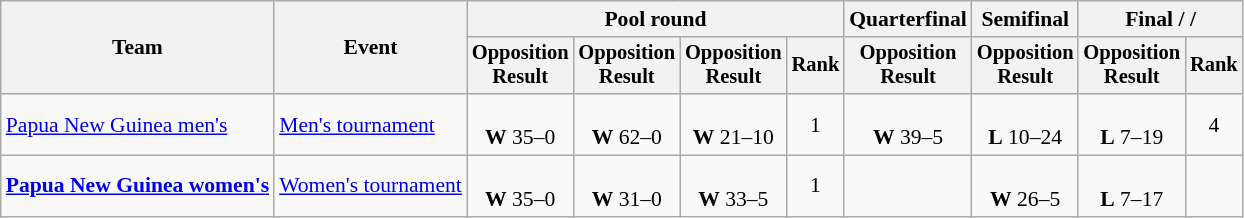<table class=wikitable style=font-size:90%;text-align:center>
<tr>
<th rowspan=2>Team</th>
<th rowspan=2>Event</th>
<th colspan=4>Pool round</th>
<th>Quarterfinal</th>
<th>Semifinal</th>
<th colspan=2>Final /  / </th>
</tr>
<tr style=font-size:95%>
<th>Opposition<br>Result</th>
<th>Opposition<br>Result</th>
<th>Opposition<br>Result</th>
<th>Rank</th>
<th>Opposition<br>Result</th>
<th>Opposition<br>Result</th>
<th>Opposition<br>Result</th>
<th>Rank</th>
</tr>
<tr>
<td align=left><a href='#'>Papua New Guinea men's</a></td>
<td align=left><a href='#'>Men's tournament</a></td>
<td><br><strong>W</strong> 35–0</td>
<td><br><strong>W</strong> 62–0</td>
<td><br><strong>W</strong> 21–10</td>
<td>1</td>
<td><br><strong>W</strong> 39–5</td>
<td><br><strong>L</strong> 10–24</td>
<td><br><strong>L</strong> 7–19</td>
<td>4</td>
</tr>
<tr>
<td align=left><strong><a href='#'>Papua New Guinea women's</a></strong></td>
<td align=left><a href='#'>Women's tournament</a></td>
<td><br><strong>W</strong> 35–0</td>
<td><br><strong>W</strong> 31–0</td>
<td><br><strong>W</strong> 33–5</td>
<td>1</td>
<td></td>
<td><br><strong>W</strong> 26–5</td>
<td><br><strong>L</strong> 7–17</td>
<td></td>
</tr>
</table>
